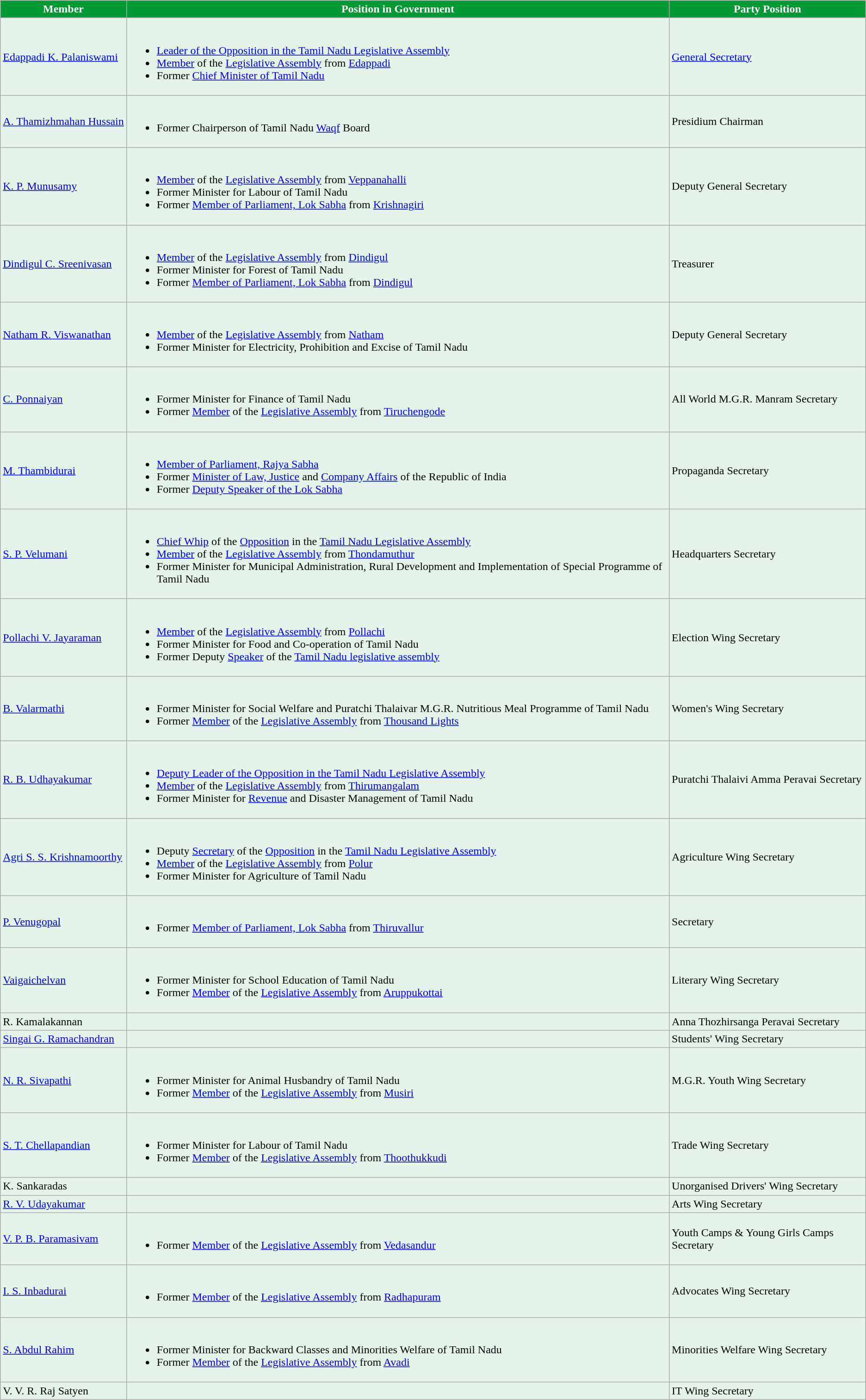<table class="wikitable" style="text-align:left; background:#E5F4EA">
<tr>
<th style="background-color:#009933;color:white">Member</th>
<th style="background-color:#009933;color:white">Position in Government</th>
<th style="background-color:#009933;color:white">Party Position</th>
</tr>
<tr>
<td><a href='#'>Edappadi K. Palaniswami</a></td>
<td><br><ul><li><a href='#'>Leader of the Opposition in the Tamil Nadu Legislative Assembly</a></li><li><a href='#'>Member</a> of the <a href='#'>Legislative Assembly</a> from <a href='#'>Edappadi</a></li><li>Former <a href='#'>Chief Minister of Tamil Nadu</a></li></ul></td>
<td><a href='#'>General Secretary</a></td>
</tr>
<tr>
<td><a href='#'>A.&nbsp;Thamizhmahan&nbsp;Hussain</a></td>
<td><br><ul><li>Former Chairperson of Tamil Nadu <a href='#'>Waqf</a> Board</li></ul></td>
<td>Presidium Chairman</td>
</tr>
<tr>
<td><a href='#'>K. P. Munusamy</a></td>
<td><br><ul><li><a href='#'>Member</a> of the <a href='#'>Legislative Assembly</a> from <a href='#'>Veppanahalli</a></li><li>Former Minister for Labour of Tamil Nadu</li><li>Former <a href='#'>Member of Parliament, Lok Sabha</a> from <a href='#'>Krishnagiri</a></li></ul></td>
<td>Deputy General Secretary</td>
</tr>
<tr>
<td><a href='#'>Dindigul C. Sreenivasan</a></td>
<td><br><ul><li><a href='#'>Member</a> of the <a href='#'>Legislative Assembly</a> from <a href='#'>Dindigul</a></li><li>Former Minister for Forest of Tamil Nadu</li><li>Former <a href='#'>Member of Parliament, Lok Sabha</a> from <a href='#'>Dindigul</a></li></ul></td>
<td>Treasurer</td>
</tr>
<tr>
<td><a href='#'>Natham R. Viswanathan</a></td>
<td><br><ul><li><a href='#'>Member</a> of the <a href='#'>Legislative Assembly</a> from <a href='#'>Natham</a></li><li>Former Minister for Electricity, Prohibition and Excise of Tamil Nadu</li></ul></td>
<td>Deputy General Secretary</td>
</tr>
<tr>
<td><a href='#'>C. Ponnaiyan</a></td>
<td><br><ul><li>Former Minister for Finance of Tamil Nadu</li><li>Former <a href='#'>Member</a> of the <a href='#'>Legislative Assembly</a> from <a href='#'>Tiruchengode</a></li></ul></td>
<td>All World M.G.R. Manram Secretary</td>
</tr>
<tr>
<td><a href='#'>M. Thambidurai</a></td>
<td><br><ul><li><a href='#'>Member of Parliament, Rajya Sabha</a></li><li>Former <a href='#'>Minister of Law, Justice</a> and <a href='#'>Company Affairs</a> of the Republic of India</li><li>Former <a href='#'>Deputy Speaker of the Lok Sabha</a></li></ul></td>
<td>Propaganda Secretary</td>
</tr>
<tr>
<td><a href='#'>S. P. Velumani</a></td>
<td><br><ul><li><a href='#'>Chief Whip</a> of the <a href='#'>Opposition</a> in the <a href='#'>Tamil Nadu Legislative Assembly</a></li><li><a href='#'>Member</a> of the <a href='#'>Legislative Assembly</a> from <a href='#'>Thondamuthur</a></li><li>Former Minister for Municipal Administration, Rural Development and Implementation of Special Programme of Tamil Nadu</li></ul></td>
<td>Headquarters Secretary</td>
</tr>
<tr>
<td><a href='#'>Pollachi V. Jayaraman</a></td>
<td><br><ul><li><a href='#'>Member</a> of the <a href='#'>Legislative Assembly</a> from <a href='#'>Pollachi</a></li><li>Former Minister for Food and Co-operation of Tamil Nadu</li><li>Former Deputy <a href='#'>Speaker</a> of the <a href='#'>Tamil Nadu legislative assembly</a></li></ul></td>
<td>Election Wing Secretary</td>
</tr>
<tr>
<td><a href='#'>B. Valarmathi</a></td>
<td><br><ul><li>Former Minister for Social Welfare and Puratchi Thalaivar M.G.R. Nutritious Meal Programme of Tamil Nadu</li><li>Former <a href='#'>Member</a> of the <a href='#'>Legislative Assembly</a> from <a href='#'>Thousand Lights</a></li></ul></td>
<td>Women's Wing Secretary</td>
</tr>
<tr>
<td><a href='#'>R. B. Udhayakumar</a></td>
<td><br><ul><li><a href='#'>Deputy Leader of the Opposition in the Tamil Nadu Legislative Assembly</a></li><li><a href='#'>Member</a> of the <a href='#'>Legislative Assembly</a> from <a href='#'>Thirumangalam</a></li><li>Former Minister for <a href='#'>Revenue</a> and Disaster Management of Tamil Nadu</li></ul></td>
<td>Puratchi Thalaivi Amma Peravai Secretary</td>
</tr>
<tr>
<td><a href='#'>Agri S. S. Krishnamoorthy</a></td>
<td><br><ul><li>Deputy <a href='#'>Secretary</a> of the <a href='#'>Opposition</a> in the <a href='#'>Tamil Nadu Legislative Assembly</a></li><li><a href='#'>Member</a> of the <a href='#'>Legislative Assembly</a> from <a href='#'>Polur</a></li><li>Former Minister for Agriculture of Tamil Nadu</li></ul></td>
<td>Agriculture Wing Secretary</td>
</tr>
<tr>
<td><a href='#'>P. Venugopal</a></td>
<td><br><ul><li>Former <a href='#'>Member of Parliament, Lok Sabha</a> from <a href='#'>Thiruvallur</a></li></ul></td>
<td> Secretary</td>
</tr>
<tr>
<td><a href='#'>Vaigaichelvan</a></td>
<td><br><ul><li>Former Minister for School Education of Tamil Nadu</li><li>Former <a href='#'>Member</a> of the <a href='#'>Legislative Assembly</a> from <a href='#'>Aruppukottai</a></li></ul></td>
<td>Literary Wing Secretary</td>
</tr>
<tr>
<td>R. Kamalakannan</td>
<td style="text-align:center"></td>
<td>Anna Thozhirsanga Peravai Secretary</td>
</tr>
<tr>
<td><a href='#'>Singai G. Ramachandran</a></td>
<td style="text-align:center"></td>
<td>Students' Wing Secretary</td>
</tr>
<tr>
<td><a href='#'>N. R. Sivapathi</a></td>
<td><br><ul><li>Former Minister for Animal Husbandry of Tamil Nadu</li><li>Former <a href='#'>Member</a> of the <a href='#'>Legislative Assembly</a> from <a href='#'>Musiri</a></li></ul></td>
<td>M.G.R. Youth Wing Secretary</td>
</tr>
<tr>
<td><a href='#'>S. T. Chellapandian</a></td>
<td><br><ul><li>Former Minister for Labour of Tamil Nadu</li><li>Former <a href='#'>Member</a> of the <a href='#'>Legislative Assembly</a> from <a href='#'>Thoothukkudi</a></li></ul></td>
<td>Trade Wing Secretary</td>
</tr>
<tr>
<td>K. Sankaradas</td>
<td style="text-align:center"></td>
<td>Unorganised Drivers' Wing Secretary</td>
</tr>
<tr>
<td><a href='#'>R. V. Udayakumar</a></td>
<td style="text-align:center"></td>
<td>Arts Wing Secretary</td>
</tr>
<tr>
<td><a href='#'>V. P. B. Paramasivam</a></td>
<td><br><ul><li>Former <a href='#'>Member</a> of the <a href='#'>Legislative Assembly</a> from <a href='#'>Vedasandur</a></li></ul></td>
<td>Youth Camps & Young Girls Camps Secretary</td>
</tr>
<tr>
<td><a href='#'>I. S. Inbadurai</a></td>
<td><br><ul><li>Former <a href='#'>Member</a> of the <a href='#'>Legislative Assembly</a> from <a href='#'>Radhapuram</a></li></ul></td>
<td>Advocates Wing Secretary</td>
</tr>
<tr>
<td><a href='#'>S. Abdul Rahim</a></td>
<td><br><ul><li>Former Minister for Backward Classes and Minorities Welfare of Tamil Nadu</li><li>Former <a href='#'>Member</a> of the <a href='#'>Legislative Assembly</a> from <a href='#'>Avadi</a></li></ul></td>
<td>Minorities Welfare Wing Secretary</td>
</tr>
<tr>
<td>V. V. R. Raj Satyen</td>
<td style="text-align:center"></td>
<td>IT Wing Secretary</td>
</tr>
</table>
